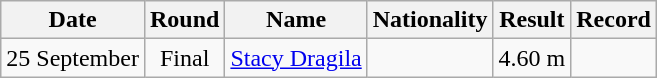<table class=wikitable style=text-align:center>
<tr>
<th>Date</th>
<th>Round</th>
<th>Name</th>
<th>Nationality</th>
<th>Result</th>
<th>Record</th>
</tr>
<tr>
<td>25 September</td>
<td>Final</td>
<td align=left><a href='#'>Stacy Dragila</a></td>
<td align=left></td>
<td>4.60 m</td>
<td></td>
</tr>
</table>
